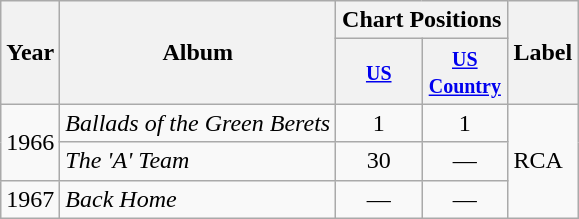<table class="wikitable">
<tr>
<th rowspan="2">Year</th>
<th rowspan="2">Album</th>
<th colspan="2">Chart Positions</th>
<th rowspan="2">Label</th>
</tr>
<tr>
<th style="width:50px;"><small><a href='#'>US</a></small></th>
<th style="width:50px;"><small><a href='#'>US Country</a></small></th>
</tr>
<tr>
<td rowspan="2">1966</td>
<td><em>Ballads of the Green Berets</em></td>
<td style="text-align:center;">1</td>
<td style="text-align:center;">1</td>
<td rowspan="3">RCA</td>
</tr>
<tr>
<td><em>The 'A' Team</em></td>
<td style="text-align:center;">30</td>
<td style="text-align:center;">—</td>
</tr>
<tr>
<td>1967</td>
<td><em>Back Home</em></td>
<td style="text-align:center;">—</td>
<td style="text-align:center;">—</td>
</tr>
</table>
